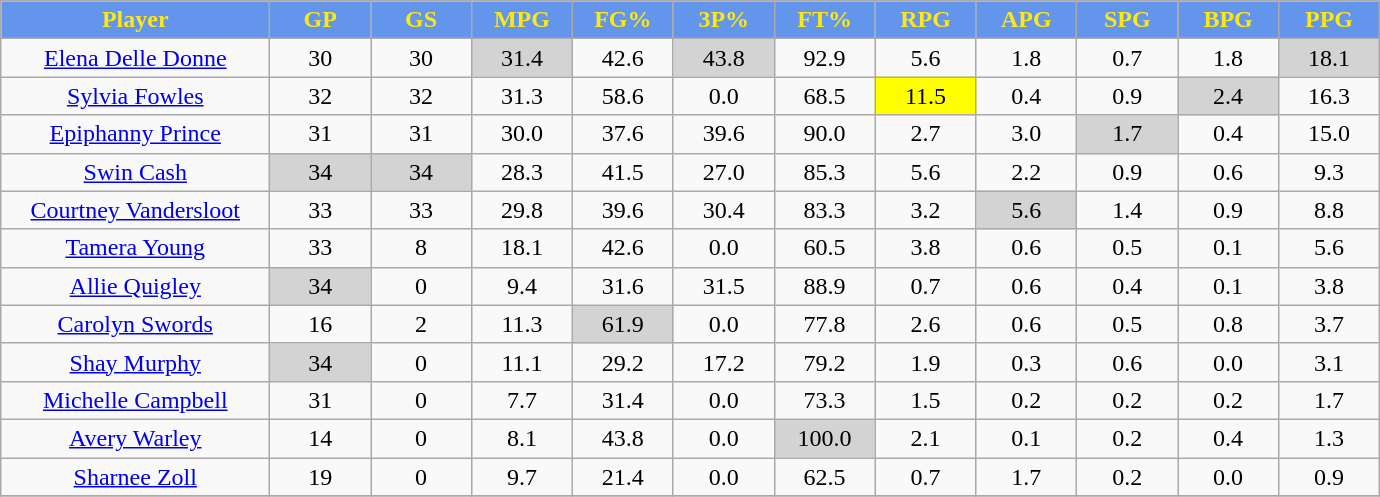<table class="wikitable sortable" style="text-align:center;">
<tr>
<th style="background:#6495ED;color:#FDE910;" width="16%">Player</th>
<th style="background:#6495ED;color:#FDE910;" width="6%">GP</th>
<th style="background:#6495ED;color:#FDE910;" width="6%">GS</th>
<th style="background:#6495ED;color:#FDE910;" width="6%">MPG</th>
<th style="background:#6495ED;color:#FDE910;" width="6%">FG%</th>
<th style="background:#6495ED;color:#FDE910;" width="6%">3P%</th>
<th style="background:#6495ED;color:#FDE910;" width="6%">FT%</th>
<th style="background:#6495ED;color:#FDE910;" width="6%">RPG</th>
<th style="background:#6495ED;color:#FDE910;" width="6%">APG</th>
<th style="background:#6495ED;color:#FDE910;" width="6%">SPG</th>
<th style="background:#6495ED;color:#FDE910;" width="6%">BPG</th>
<th style="background:#6495ED;color:#FDE910;" width="6%">PPG</th>
</tr>
<tr>
<td><a href='#'>Elena Delle Donne</a></td>
<td>30</td>
<td>30</td>
<td style="background:#D3D3D3;">31.4</td>
<td>42.6</td>
<td style="background:#D3D3D3;">43.8</td>
<td>92.9</td>
<td>5.6</td>
<td>1.8</td>
<td>0.7</td>
<td>1.8</td>
<td style="background:#D3D3D3;">18.1</td>
</tr>
<tr>
<td><a href='#'>Sylvia Fowles</a></td>
<td>32</td>
<td>32</td>
<td>31.3</td>
<td>58.6</td>
<td>0.0</td>
<td>68.5</td>
<td style="background:yellow;">11.5</td>
<td>0.4</td>
<td>0.9</td>
<td style="background:#D3D3D3;">2.4</td>
<td>16.3</td>
</tr>
<tr>
<td><a href='#'>Epiphanny Prince</a></td>
<td>31</td>
<td>31</td>
<td>30.0</td>
<td>37.6</td>
<td>39.6</td>
<td>90.0</td>
<td>2.7</td>
<td>3.0</td>
<td style="background:#D3D3D3;">1.7</td>
<td>0.4</td>
<td>15.0</td>
</tr>
<tr>
<td><a href='#'>Swin Cash</a></td>
<td style="background:#D3D3D3;">34</td>
<td style="background:#D3D3D3;">34</td>
<td>28.3</td>
<td>41.5</td>
<td>27.0</td>
<td>85.3</td>
<td>5.6</td>
<td>2.2</td>
<td>0.9</td>
<td>0.6</td>
<td>9.3</td>
</tr>
<tr>
<td><a href='#'>Courtney Vandersloot</a></td>
<td>33</td>
<td>33</td>
<td>29.8</td>
<td>39.6</td>
<td>30.4</td>
<td>83.3</td>
<td>3.2</td>
<td style="background:#D3D3D3;">5.6</td>
<td>1.4</td>
<td>0.9</td>
<td>8.8</td>
</tr>
<tr>
<td><a href='#'>Tamera Young</a></td>
<td>33</td>
<td>8</td>
<td>18.1</td>
<td>42.6</td>
<td>0.0</td>
<td>60.5</td>
<td>3.8</td>
<td>0.6</td>
<td>0.5</td>
<td>0.1</td>
<td>5.6</td>
</tr>
<tr>
<td><a href='#'>Allie Quigley</a></td>
<td style="background:#D3D3D3;">34</td>
<td>0</td>
<td>9.4</td>
<td>31.6</td>
<td>31.5</td>
<td>88.9</td>
<td>0.7</td>
<td>0.6</td>
<td>0.4</td>
<td>0.1</td>
<td>3.8</td>
</tr>
<tr>
<td><a href='#'>Carolyn Swords</a></td>
<td>16</td>
<td>2</td>
<td>11.3</td>
<td style="background:#D3D3D3;">61.9</td>
<td>0.0</td>
<td>77.8</td>
<td>2.6</td>
<td>0.6</td>
<td>0.5</td>
<td>0.8</td>
<td>3.7</td>
</tr>
<tr>
<td><a href='#'>Shay Murphy</a></td>
<td style="background:#D3D3D3;">34</td>
<td>0</td>
<td>11.1</td>
<td>29.2</td>
<td>17.2</td>
<td>79.2</td>
<td>1.9</td>
<td>0.3</td>
<td>0.6</td>
<td>0.0</td>
<td>3.1</td>
</tr>
<tr>
<td><a href='#'>Michelle Campbell</a></td>
<td>31</td>
<td>0</td>
<td>7.7</td>
<td>31.4</td>
<td>0.0</td>
<td>73.3</td>
<td>1.5</td>
<td>0.2</td>
<td>0.2</td>
<td>0.2</td>
<td>1.7</td>
</tr>
<tr>
<td><a href='#'>Avery Warley</a></td>
<td>14</td>
<td>0</td>
<td>8.1</td>
<td>43.8</td>
<td>0.0</td>
<td style="background:#D3D3D3;">100.0</td>
<td>2.1</td>
<td>0.1</td>
<td>0.2</td>
<td>0.4</td>
<td>1.3</td>
</tr>
<tr>
<td><a href='#'>Sharnee Zoll</a></td>
<td>19</td>
<td>0</td>
<td>9.7</td>
<td>21.4</td>
<td>0.0</td>
<td>62.5</td>
<td>0.7</td>
<td>1.7</td>
<td>0.2</td>
<td>0.0</td>
<td>0.9</td>
</tr>
<tr>
</tr>
</table>
